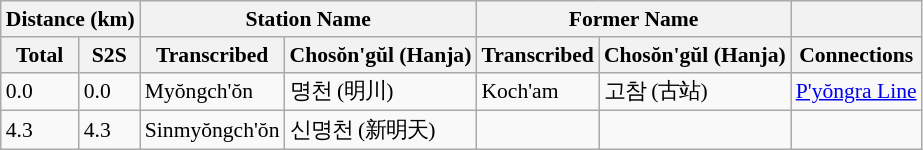<table class="wikitable" style="font-size:90%;">
<tr>
<th colspan="2">Distance (km)</th>
<th colspan="2">Station Name</th>
<th colspan="2">Former Name</th>
<th></th>
</tr>
<tr>
<th>Total</th>
<th>S2S</th>
<th>Transcribed</th>
<th>Chosŏn'gŭl (Hanja)</th>
<th>Transcribed</th>
<th>Chosŏn'gŭl (Hanja)</th>
<th>Connections</th>
</tr>
<tr>
<td>0.0</td>
<td>0.0</td>
<td>Myŏngch'ŏn</td>
<td>명천 (明川)</td>
<td>Koch'am</td>
<td>고참 (古站)</td>
<td><a href='#'>P'yŏngra Line</a></td>
</tr>
<tr>
<td>4.3</td>
<td>4.3</td>
<td>Sinmyŏngch'ŏn</td>
<td>신명천 (新明天)</td>
<td></td>
<td></td>
<td></td>
</tr>
</table>
